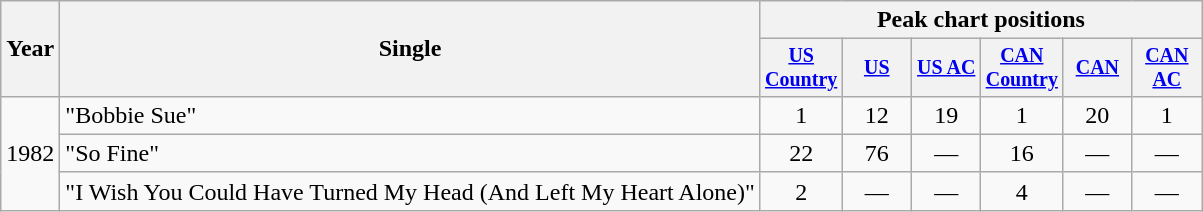<table class="wikitable" style="text-align:center;">
<tr>
<th rowspan="2">Year</th>
<th rowspan="2">Single</th>
<th colspan="6">Peak chart positions</th>
</tr>
<tr style="font-size:smaller;">
<th width="40"><a href='#'>US Country</a></th>
<th width="40"><a href='#'>US</a></th>
<th width="40"><a href='#'>US AC</a></th>
<th width="40"><a href='#'>CAN Country</a></th>
<th width="40"><a href='#'>CAN</a></th>
<th width="40"><a href='#'>CAN AC</a></th>
</tr>
<tr>
<td rowspan="3">1982</td>
<td align="left">"Bobbie Sue"</td>
<td>1</td>
<td>12</td>
<td>19</td>
<td>1</td>
<td>20</td>
<td>1</td>
</tr>
<tr>
<td align="left">"So Fine"</td>
<td>22</td>
<td>76</td>
<td>—</td>
<td>16</td>
<td>—</td>
<td>—</td>
</tr>
<tr>
<td align="left">"I Wish You Could Have Turned My Head (And Left My Heart Alone)"</td>
<td>2</td>
<td>—</td>
<td>—</td>
<td>4</td>
<td>—</td>
<td>—</td>
</tr>
</table>
